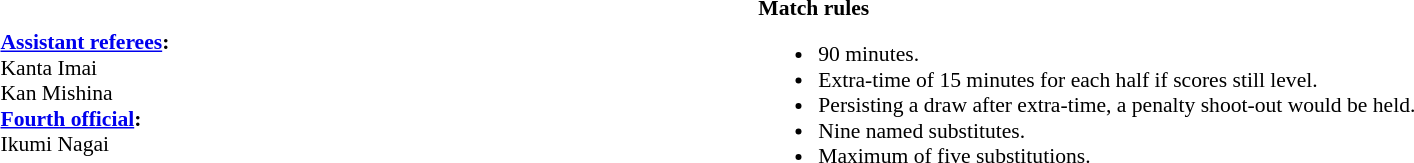<table style="width:100%;font-size:90%">
<tr>
<td><br><strong><a href='#'>Assistant referees</a>:</strong>
<br>Kanta Imai
<br>Kan Mishina
<br><strong><a href='#'>Fourth official</a>:</strong>
<br>Ikumi Nagai</td>
<td style="width:60%; vertical-align:top;"><br><strong>Match rules</strong><ul><li>90 minutes.</li><li>Extra-time of 15 minutes for each half if scores still level.</li><li>Persisting a draw after extra-time, a penalty shoot-out would be held.</li><li>Nine named substitutes.</li><li>Maximum of five substitutions.</li></ul></td>
</tr>
</table>
